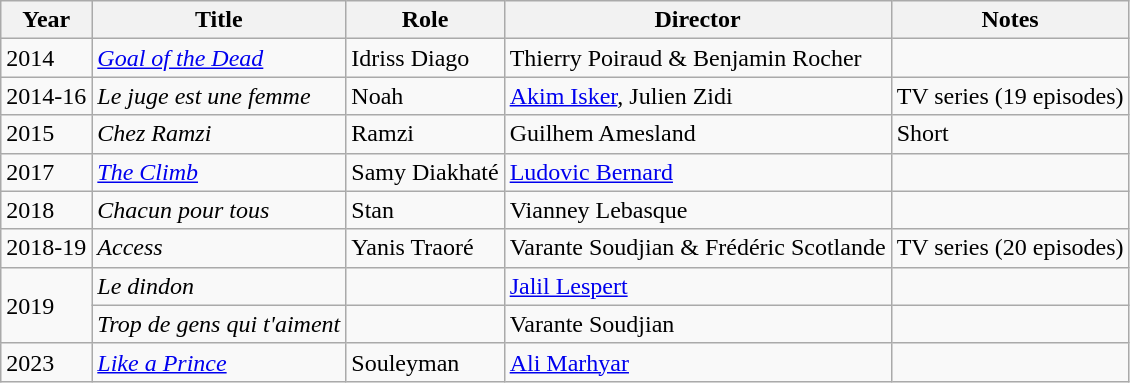<table class="wikitable sortable">
<tr>
<th>Year</th>
<th>Title</th>
<th>Role</th>
<th>Director</th>
<th class="unsortable">Notes</th>
</tr>
<tr>
<td>2014</td>
<td><em><a href='#'>Goal of the Dead</a></em></td>
<td>Idriss Diago</td>
<td>Thierry Poiraud & Benjamin Rocher</td>
<td></td>
</tr>
<tr>
<td>2014-16</td>
<td><em>Le juge est une femme</em></td>
<td>Noah</td>
<td><a href='#'>Akim Isker</a>, Julien Zidi</td>
<td>TV series (19 episodes)</td>
</tr>
<tr>
<td>2015</td>
<td><em>Chez Ramzi</em></td>
<td>Ramzi</td>
<td>Guilhem Amesland</td>
<td>Short</td>
</tr>
<tr>
<td>2017</td>
<td><em><a href='#'>The Climb</a></em></td>
<td>Samy Diakhaté</td>
<td><a href='#'>Ludovic Bernard</a></td>
<td></td>
</tr>
<tr>
<td>2018</td>
<td><em>Chacun pour tous</em></td>
<td>Stan</td>
<td>Vianney Lebasque</td>
<td></td>
</tr>
<tr>
<td>2018-19</td>
<td><em>Access</em></td>
<td>Yanis Traoré</td>
<td>Varante Soudjian & Frédéric Scotlande</td>
<td>TV series (20 episodes)</td>
</tr>
<tr>
<td rowspan=2>2019</td>
<td><em>Le dindon</em></td>
<td></td>
<td><a href='#'>Jalil Lespert</a></td>
<td></td>
</tr>
<tr>
<td><em>Trop de gens qui t'aiment</em></td>
<td></td>
<td>Varante Soudjian</td>
<td></td>
</tr>
<tr>
<td>2023</td>
<td><em><a href='#'>Like a Prince</a></em></td>
<td>Souleyman</td>
<td><a href='#'>Ali Marhyar</a></td>
</tr>
</table>
